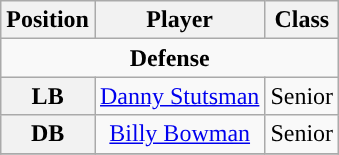<table class="wikitable">
<tr>
<th>Position</th>
<th>Player</th>
<th>Class</th>
</tr>
<tr>
<td colspan="4" style="text-align:center; "><strong>Defense</strong></td>
</tr>
<tr style="text-align:center;">
<th rowspan="1">LB</th>
<td><a href='#'>Danny Stutsman</a></td>
<td>Senior</td>
</tr>
<tr style="text-align:center;">
<th rowspan="1">DB</th>
<td><a href='#'>Billy Bowman</a></td>
<td>Senior</td>
</tr>
<tr>
</tr>
</table>
